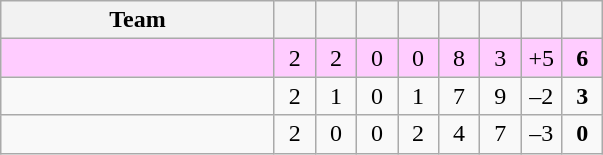<table class="wikitable" style="text-align: center;">
<tr>
<th style="width:175px;">Team</th>
<th width="20"></th>
<th width="20"></th>
<th width="20"></th>
<th width="20"></th>
<th width="20"></th>
<th width="20"></th>
<th width="20"></th>
<th width="20"></th>
</tr>
<tr style="background:#fcf;">
<td align=left></td>
<td>2</td>
<td>2</td>
<td>0</td>
<td>0</td>
<td>8</td>
<td>3</td>
<td>+5</td>
<td><strong>6</strong></td>
</tr>
<tr>
<td align=left></td>
<td>2</td>
<td>1</td>
<td>0</td>
<td>1</td>
<td>7</td>
<td>9</td>
<td>–2</td>
<td><strong>3</strong></td>
</tr>
<tr>
<td align=left></td>
<td>2</td>
<td>0</td>
<td>0</td>
<td>2</td>
<td>4</td>
<td>7</td>
<td>–3</td>
<td><strong>0</strong></td>
</tr>
</table>
